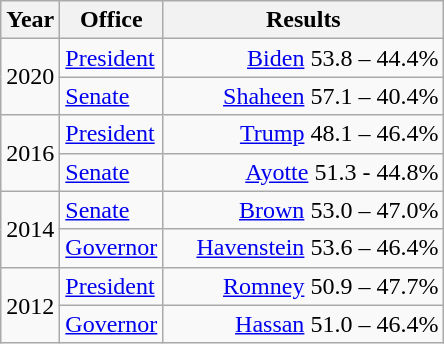<table class=wikitable>
<tr>
<th width="30">Year</th>
<th width="60">Office</th>
<th width="180">Results</th>
</tr>
<tr>
<td rowspan="2">2020</td>
<td><a href='#'>President</a></td>
<td align="right" ><a href='#'>Biden</a> 53.8 – 44.4%</td>
</tr>
<tr>
<td><a href='#'>Senate</a></td>
<td align="right" ><a href='#'>Shaheen</a> 57.1 – 40.4%</td>
</tr>
<tr>
<td rowspan="2">2016</td>
<td><a href='#'>President</a></td>
<td align="right" ><a href='#'>Trump</a> 48.1 – 46.4%</td>
</tr>
<tr>
<td><a href='#'>Senate</a></td>
<td align="right" ><a href='#'>Ayotte</a> 51.3 - 44.8%</td>
</tr>
<tr>
<td rowspan="2">2014</td>
<td><a href='#'>Senate</a></td>
<td align="right" ><a href='#'>Brown</a> 53.0 – 47.0%</td>
</tr>
<tr>
<td><a href='#'>Governor</a></td>
<td align="right" ><a href='#'>Havenstein</a> 53.6 – 46.4%</td>
</tr>
<tr>
<td rowspan="2">2012</td>
<td><a href='#'>President</a></td>
<td align="right" ><a href='#'>Romney</a> 50.9 – 47.7%</td>
</tr>
<tr>
<td><a href='#'>Governor</a></td>
<td align="right" ><a href='#'>Hassan</a> 51.0 – 46.4%</td>
</tr>
</table>
